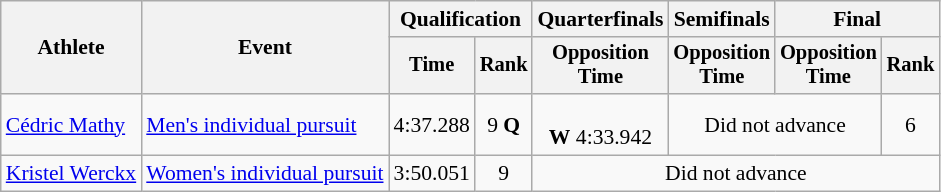<table class="wikitable" style="font-size:90%">
<tr>
<th rowspan=2>Athlete</th>
<th rowspan=2>Event</th>
<th colspan=2>Qualification</th>
<th>Quarterfinals</th>
<th>Semifinals</th>
<th colspan=2>Final</th>
</tr>
<tr style="font-size:95%">
<th>Time</th>
<th>Rank</th>
<th>Opposition<br>Time</th>
<th>Opposition<br>Time</th>
<th>Opposition<br>Time</th>
<th>Rank</th>
</tr>
<tr align=center>
<td align=left><a href='#'>Cédric Mathy</a></td>
<td align=left><a href='#'>Men's individual pursuit</a></td>
<td>4:37.288</td>
<td>9 <strong>Q</strong></td>
<td><br><strong>W</strong> 4:33.942</td>
<td colspan=2>Did not advance</td>
<td>6</td>
</tr>
<tr align=center>
<td align=left><a href='#'>Kristel Werckx</a></td>
<td align=left><a href='#'>Women's individual pursuit</a></td>
<td>3:50.051</td>
<td>9</td>
<td colspan=4>Did not advance</td>
</tr>
</table>
